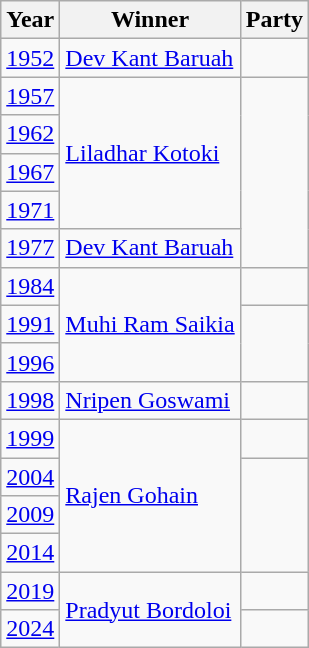<table class="wikitable sortable">
<tr>
<th>Year</th>
<th>Winner</th>
<th colspan=2>Party</th>
</tr>
<tr>
<td><a href='#'>1952</a></td>
<td><a href='#'>Dev Kant Baruah</a></td>
<td></td>
</tr>
<tr>
<td><a href='#'>1957</a></td>
<td rowspan="4"><a href='#'>Liladhar Kotoki</a></td>
</tr>
<tr>
<td><a href='#'>1962</a></td>
</tr>
<tr>
<td><a href='#'>1967</a></td>
</tr>
<tr>
<td><a href='#'>1971</a></td>
</tr>
<tr>
<td><a href='#'>1977</a></td>
<td><a href='#'>Dev Kant Baruah</a></td>
</tr>
<tr>
<td><a href='#'>1984</a></td>
<td rowspan="3"><a href='#'>Muhi Ram Saikia</a></td>
<td></td>
</tr>
<tr>
<td><a href='#'>1991</a></td>
</tr>
<tr>
<td><a href='#'>1996</a></td>
</tr>
<tr>
<td><a href='#'>1998</a></td>
<td><a href='#'>Nripen Goswami</a></td>
<td></td>
</tr>
<tr>
<td><a href='#'>1999</a></td>
<td rowspan="4"><a href='#'>Rajen Gohain</a></td>
<td></td>
</tr>
<tr>
<td><a href='#'>2004</a></td>
</tr>
<tr>
<td><a href='#'>2009</a></td>
</tr>
<tr>
<td><a href='#'>2014</a></td>
</tr>
<tr>
<td><a href='#'>2019</a></td>
<td rowspan="2"><a href='#'>Pradyut Bordoloi</a></td>
<td></td>
</tr>
<tr>
<td><a href='#'>2024</a></td>
</tr>
</table>
